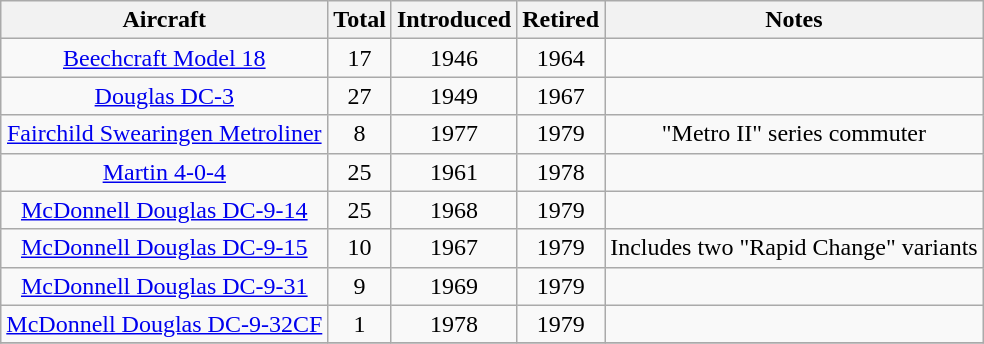<table class="wikitable" style="margin:0.5em auto; text-align:center">
<tr>
<th>Aircraft</th>
<th>Total</th>
<th>Introduced</th>
<th>Retired</th>
<th>Notes</th>
</tr>
<tr>
<td><a href='#'>Beechcraft Model 18</a></td>
<td>17</td>
<td>1946</td>
<td>1964</td>
<td></td>
</tr>
<tr>
<td><a href='#'>Douglas DC-3</a></td>
<td>27</td>
<td>1949</td>
<td>1967</td>
<td></td>
</tr>
<tr>
<td><a href='#'>Fairchild Swearingen Metroliner</a></td>
<td>8</td>
<td>1977</td>
<td>1979</td>
<td>"Metro II" series commuter</td>
</tr>
<tr>
<td><a href='#'>Martin 4-0-4</a></td>
<td>25</td>
<td>1961</td>
<td>1978</td>
<td></td>
</tr>
<tr>
<td><a href='#'>McDonnell Douglas DC-9-14</a></td>
<td>25</td>
<td>1968</td>
<td>1979</td>
<td></td>
</tr>
<tr>
<td><a href='#'>McDonnell Douglas DC-9-15</a></td>
<td>10</td>
<td>1967</td>
<td>1979</td>
<td>Includes two "Rapid Change" variants</td>
</tr>
<tr>
<td><a href='#'>McDonnell Douglas DC-9-31</a></td>
<td>9</td>
<td>1969</td>
<td>1979</td>
<td></td>
</tr>
<tr>
<td><a href='#'>McDonnell Douglas DC-9-32CF</a></td>
<td>1</td>
<td>1978</td>
<td>1979</td>
<td></td>
</tr>
<tr>
</tr>
</table>
